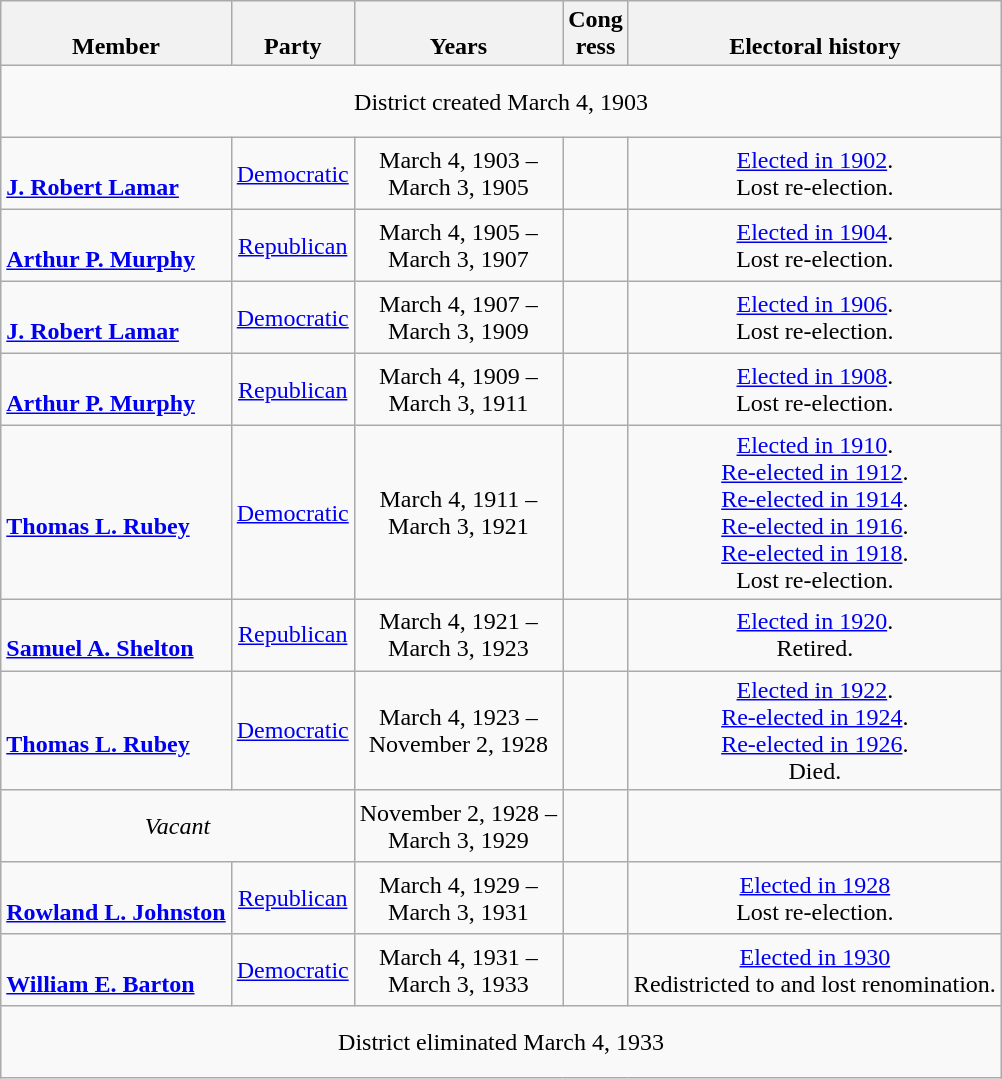<table class=wikitable style="text-align:center">
<tr valign=bottom>
<th>Member</th>
<th>Party</th>
<th>Years</th>
<th>Cong<br>ress</th>
<th>Electoral history</th>
</tr>
<tr style="height:3em">
<td colspan=5>District created March 4, 1903</td>
</tr>
<tr style="height:3em">
<td align=left><br><strong><a href='#'>J. Robert Lamar</a></strong><br></td>
<td><a href='#'>Democratic</a></td>
<td nowrap>March 4, 1903 –<br>March 3, 1905</td>
<td></td>
<td><a href='#'>Elected in 1902</a>.<br>Lost re-election.</td>
</tr>
<tr style="height:3em">
<td align=left><br><strong><a href='#'>Arthur P. Murphy</a></strong><br></td>
<td><a href='#'>Republican</a></td>
<td nowrap>March 4, 1905 –<br>March 3, 1907</td>
<td></td>
<td><a href='#'>Elected in 1904</a>.<br>Lost re-election.</td>
</tr>
<tr style="height:3em">
<td align=left><br><strong><a href='#'>J. Robert Lamar</a></strong><br></td>
<td><a href='#'>Democratic</a></td>
<td nowrap>March 4, 1907 –<br>March 3, 1909</td>
<td></td>
<td><a href='#'>Elected in 1906</a>.<br>Lost re-election.</td>
</tr>
<tr style="height:3em">
<td align=left><br><strong><a href='#'>Arthur P. Murphy</a></strong><br></td>
<td><a href='#'>Republican</a></td>
<td nowrap>March 4, 1909 –<br>March 3, 1911</td>
<td></td>
<td><a href='#'>Elected in 1908</a>.<br>Lost re-election.</td>
</tr>
<tr style="height:3em">
<td align=left><br><strong><a href='#'>Thomas L. Rubey</a></strong><br></td>
<td><a href='#'>Democratic</a></td>
<td nowrap>March 4, 1911 –<br>March 3, 1921</td>
<td></td>
<td><a href='#'>Elected in 1910</a>.<br><a href='#'>Re-elected in 1912</a>.<br><a href='#'>Re-elected in 1914</a>.<br><a href='#'>Re-elected in 1916</a>.<br><a href='#'>Re-elected in 1918</a>.<br>Lost re-election.</td>
</tr>
<tr style="height:3em">
<td align=left><br><strong><a href='#'>Samuel A. Shelton</a></strong><br></td>
<td><a href='#'>Republican</a></td>
<td nowrap>March 4, 1921 –<br>March 3, 1923</td>
<td></td>
<td><a href='#'>Elected in 1920</a>.<br>Retired.</td>
</tr>
<tr style="height:3em">
<td align=left><br><strong><a href='#'>Thomas L. Rubey</a></strong><br></td>
<td><a href='#'>Democratic</a></td>
<td nowrap>March 4, 1923 –<br>November 2, 1928</td>
<td></td>
<td><a href='#'>Elected in 1922</a>.<br><a href='#'>Re-elected in 1924</a>.<br><a href='#'>Re-elected in 1926</a>.<br>Died.</td>
</tr>
<tr style="height:3em">
<td colspan=2><em>Vacant</em></td>
<td nowrap>November 2, 1928 –<br>March 3, 1929</td>
<td></td>
<td></td>
</tr>
<tr style="height:3em">
<td align=left><br><strong><a href='#'>Rowland L. Johnston</a></strong><br></td>
<td><a href='#'>Republican</a></td>
<td nowrap>March 4, 1929 –<br>March 3, 1931</td>
<td></td>
<td><a href='#'>Elected in 1928</a><br>Lost re-election.</td>
</tr>
<tr style="height:3em">
<td align=left><br><strong><a href='#'>William E. Barton</a></strong><br></td>
<td><a href='#'>Democratic</a></td>
<td nowrap>March 4, 1931 –<br>March 3, 1933</td>
<td></td>
<td><a href='#'>Elected in 1930</a><br>Redistricted to  and lost renomination.</td>
</tr>
<tr style="height:3em">
<td colspan=5>District eliminated March 4, 1933</td>
</tr>
</table>
